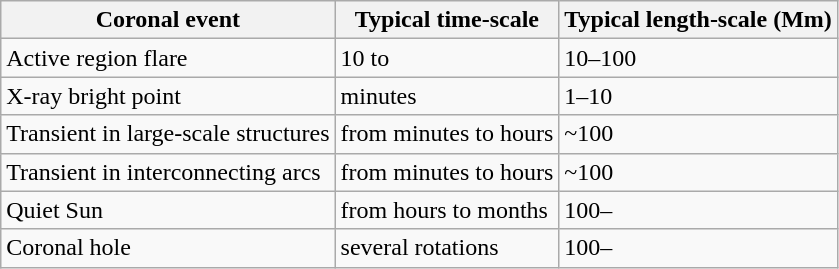<table class="wikitable" | title="Typical length of observable coronal features">
<tr>
<th><strong>Coronal event</strong></th>
<th><strong>Typical time-scale</strong></th>
<th><strong>Typical length-scale (Mm)</strong></th>
</tr>
<tr>
<td>Active region flare</td>
<td>10 to </td>
<td>10–100</td>
</tr>
<tr>
<td>X-ray bright point</td>
<td>minutes</td>
<td>1–10</td>
</tr>
<tr>
<td>Transient in large-scale structures</td>
<td>from minutes to hours</td>
<td>~100</td>
</tr>
<tr>
<td>Transient in interconnecting arcs</td>
<td>from minutes to hours</td>
<td>~100</td>
</tr>
<tr>
<td>Quiet Sun</td>
<td>from hours to months</td>
<td>100–</td>
</tr>
<tr>
<td>Coronal hole</td>
<td>several rotations</td>
<td>100–</td>
</tr>
</table>
